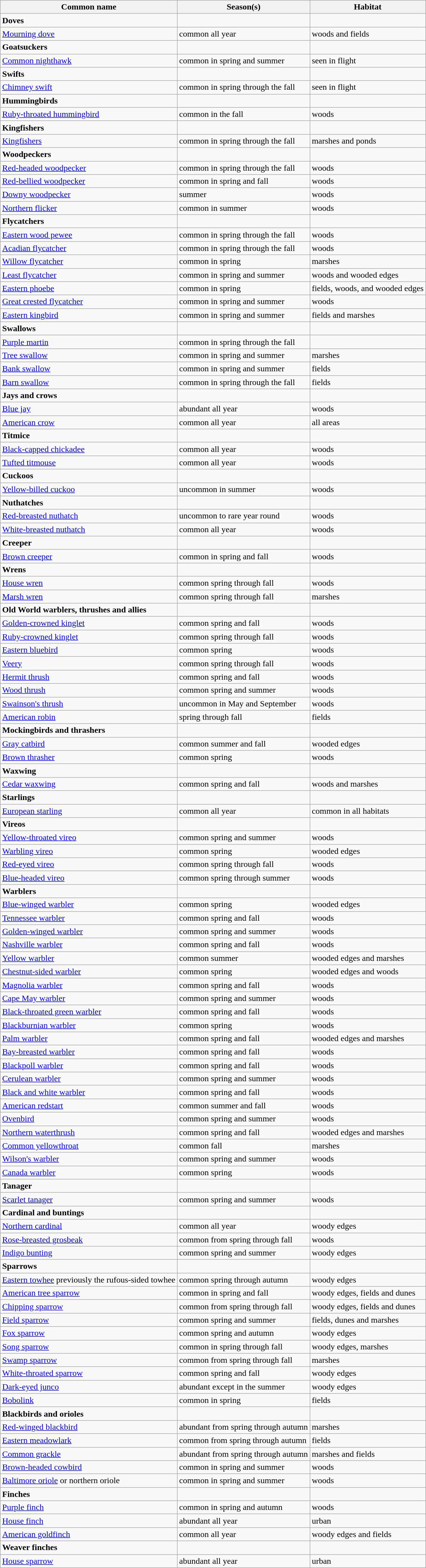<table class="wikitable " align="center">
<tr>
<th><strong>Common name</strong></th>
<th><strong>Season(s)</strong></th>
<th><strong>Habitat</strong></th>
</tr>
<tr>
<td><strong>Doves</strong></td>
<td></td>
<td></td>
</tr>
<tr>
<td><a href='#'>Mourning dove</a></td>
<td>common all year</td>
<td>woods and fields</td>
</tr>
<tr>
<td><strong>Goatsuckers</strong></td>
<td></td>
<td></td>
</tr>
<tr>
<td><a href='#'>Common nighthawk</a></td>
<td>common in spring and summer</td>
<td>seen in flight</td>
</tr>
<tr>
<td><strong>Swifts</strong></td>
<td></td>
<td></td>
</tr>
<tr>
<td><a href='#'>Chimney swift</a></td>
<td>common in spring through the fall</td>
<td>seen in flight</td>
</tr>
<tr>
<td><strong>Hummingbirds</strong></td>
<td></td>
<td></td>
</tr>
<tr>
<td><a href='#'>Ruby-throated hummingbird</a></td>
<td>common in the fall</td>
<td>woods</td>
</tr>
<tr>
<td><strong>Kingfishers</strong></td>
<td></td>
<td></td>
</tr>
<tr>
<td><a href='#'>Kingfishers</a></td>
<td>common in spring through the fall</td>
<td>marshes and ponds</td>
</tr>
<tr>
<td><strong>Woodpeckers</strong></td>
<td></td>
<td></td>
</tr>
<tr>
<td><a href='#'>Red-headed woodpecker</a></td>
<td>common in spring through the fall</td>
<td>woods</td>
</tr>
<tr>
<td><a href='#'>Red-bellied woodpecker</a></td>
<td>common in spring and fall</td>
<td>woods</td>
</tr>
<tr>
<td><a href='#'>Downy woodpecker</a></td>
<td>summer</td>
<td>woods</td>
</tr>
<tr>
<td><a href='#'>Northern flicker</a></td>
<td>common in summer</td>
<td>woods</td>
</tr>
<tr>
<td><strong>Flycatchers</strong></td>
<td></td>
<td></td>
</tr>
<tr>
<td><a href='#'>Eastern wood pewee</a></td>
<td>common in spring through the fall</td>
<td>woods</td>
</tr>
<tr>
<td><a href='#'>Acadian flycatcher</a></td>
<td>common in spring through the fall</td>
<td>woods</td>
</tr>
<tr>
<td><a href='#'>Willow flycatcher</a></td>
<td>common in spring</td>
<td>marshes</td>
</tr>
<tr>
<td><a href='#'>Least flycatcher</a></td>
<td>common in spring and summer</td>
<td>woods and wooded edges</td>
</tr>
<tr>
<td><a href='#'>Eastern phoebe</a></td>
<td>common in spring</td>
<td>fields, woods, and wooded edges</td>
</tr>
<tr>
<td><a href='#'>Great crested flycatcher</a></td>
<td>common in spring and summer</td>
<td>woods</td>
</tr>
<tr>
<td><a href='#'>Eastern kingbird</a></td>
<td>common in spring and summer</td>
<td>fields and marshes</td>
</tr>
<tr>
<td><strong>Swallows</strong></td>
<td></td>
<td></td>
</tr>
<tr>
<td><a href='#'>Purple martin</a></td>
<td>common in spring through the fall</td>
<td></td>
</tr>
<tr>
<td><a href='#'>Tree swallow</a></td>
<td>common in spring and summer</td>
<td>marshes</td>
</tr>
<tr>
<td><a href='#'>Bank swallow</a></td>
<td>common in spring and summer</td>
<td>fields</td>
</tr>
<tr>
<td><a href='#'>Barn swallow</a></td>
<td>common in spring through the fall</td>
<td>fields</td>
</tr>
<tr>
<td><strong>Jays and crows</strong></td>
<td></td>
<td></td>
</tr>
<tr>
<td><a href='#'>Blue jay</a></td>
<td>abundant all year</td>
<td>woods</td>
</tr>
<tr>
<td><a href='#'>American crow</a></td>
<td>common all year</td>
<td>all areas</td>
</tr>
<tr>
<td><strong>Titmice</strong></td>
<td></td>
<td></td>
</tr>
<tr>
<td><a href='#'>Black-capped chickadee</a></td>
<td>common all year</td>
<td>woods</td>
</tr>
<tr>
<td><a href='#'>Tufted titmouse</a></td>
<td>common all year</td>
<td>woods</td>
</tr>
<tr>
<td><strong>Cuckoos</strong></td>
<td></td>
<td></td>
</tr>
<tr>
<td><a href='#'>Yellow-billed cuckoo</a></td>
<td>uncommon in summer</td>
<td>woods</td>
</tr>
<tr>
<td><strong>Nuthatches</strong></td>
<td></td>
<td></td>
</tr>
<tr>
<td><a href='#'>Red-breasted nuthatch</a></td>
<td>uncommon to rare year round</td>
<td>woods</td>
</tr>
<tr>
<td><a href='#'>White-breasted nuthatch</a></td>
<td>common all year</td>
<td>woods</td>
</tr>
<tr>
<td><strong>Creeper</strong></td>
<td></td>
<td></td>
</tr>
<tr>
<td><a href='#'>Brown creeper</a></td>
<td>common in spring and fall</td>
<td>woods</td>
</tr>
<tr>
<td><strong>Wrens</strong></td>
<td></td>
<td></td>
</tr>
<tr>
<td><a href='#'>House wren</a></td>
<td>common spring through fall</td>
<td>woods</td>
</tr>
<tr>
<td><a href='#'>Marsh wren</a></td>
<td>common spring through fall</td>
<td>marshes</td>
</tr>
<tr>
<td><strong>Old World warblers, thrushes and allies</strong></td>
<td></td>
<td></td>
</tr>
<tr>
<td><a href='#'>Golden-crowned kinglet</a></td>
<td>common spring and fall</td>
<td>woods</td>
</tr>
<tr>
<td><a href='#'>Ruby-crowned kinglet</a></td>
<td>common spring through fall</td>
<td>woods</td>
</tr>
<tr>
<td><a href='#'>Eastern bluebird</a></td>
<td>common spring</td>
<td>woods</td>
</tr>
<tr>
<td><a href='#'>Veery</a></td>
<td>common spring through fall</td>
<td>woods</td>
</tr>
<tr>
<td><a href='#'>Hermit thrush</a></td>
<td>common spring and fall</td>
<td>woods</td>
</tr>
<tr>
<td><a href='#'>Wood thrush</a></td>
<td>common spring and summer</td>
<td>woods</td>
</tr>
<tr>
<td><a href='#'>Swainson's thrush</a></td>
<td>uncommon in May and September</td>
<td>woods</td>
</tr>
<tr>
<td><a href='#'>American robin</a></td>
<td>spring through fall</td>
<td>fields</td>
</tr>
<tr>
<td><strong>Mockingbirds and thrashers</strong></td>
<td></td>
<td></td>
</tr>
<tr>
<td><a href='#'>Gray catbird</a></td>
<td>common summer and fall</td>
<td>wooded edges</td>
</tr>
<tr>
<td><a href='#'>Brown thrasher</a></td>
<td>common spring</td>
<td>woods</td>
</tr>
<tr>
<td><strong>Waxwing</strong></td>
<td></td>
<td></td>
</tr>
<tr>
<td><a href='#'>Cedar waxwing</a></td>
<td>common spring and fall</td>
<td>woods and marshes</td>
</tr>
<tr>
<td><strong>Starlings</strong></td>
<td></td>
<td></td>
</tr>
<tr>
<td><a href='#'>European starling</a></td>
<td>common all year</td>
<td>common in all habitats</td>
</tr>
<tr>
<td><strong>Vireos</strong></td>
<td></td>
<td></td>
</tr>
<tr>
<td><a href='#'>Yellow-throated vireo</a></td>
<td>common spring and summer</td>
<td>woods</td>
</tr>
<tr>
<td><a href='#'>Warbling vireo</a></td>
<td>common spring</td>
<td>wooded edges</td>
</tr>
<tr>
<td><a href='#'>Red-eyed vireo</a></td>
<td>common spring through fall</td>
<td>woods</td>
</tr>
<tr>
<td><a href='#'>Blue-headed vireo</a></td>
<td>common spring through summer</td>
<td>woods</td>
</tr>
<tr>
<td><strong>Warblers</strong></td>
<td></td>
<td></td>
</tr>
<tr>
<td><a href='#'>Blue-winged warbler</a></td>
<td>common spring</td>
<td>wooded edges</td>
</tr>
<tr>
<td><a href='#'>Tennessee warbler</a></td>
<td>common spring and fall</td>
<td>woods</td>
</tr>
<tr>
<td><a href='#'>Golden-winged warbler</a></td>
<td>common spring and summer</td>
<td>woods</td>
</tr>
<tr>
<td><a href='#'>Nashville warbler</a></td>
<td>common spring and fall</td>
<td>woods</td>
</tr>
<tr>
<td><a href='#'>Yellow warbler</a></td>
<td>common summer</td>
<td>wooded edges and marshes</td>
</tr>
<tr>
<td><a href='#'>Chestnut-sided warbler</a></td>
<td>common spring</td>
<td>wooded edges and woods</td>
</tr>
<tr>
<td><a href='#'>Magnolia warbler</a></td>
<td>common spring and fall</td>
<td>woods</td>
</tr>
<tr>
<td><a href='#'>Cape May warbler</a></td>
<td>common spring and summer</td>
<td>woods</td>
</tr>
<tr>
<td><a href='#'>Black-throated green warbler</a></td>
<td>common spring and fall</td>
<td>woods</td>
</tr>
<tr>
<td><a href='#'>Blackburnian warbler</a></td>
<td>common spring</td>
<td>woods</td>
</tr>
<tr>
<td><a href='#'>Palm warbler</a></td>
<td>common spring and fall</td>
<td>wooded edges and marshes</td>
</tr>
<tr>
<td><a href='#'>Bay-breasted warbler</a></td>
<td>common spring and fall</td>
<td>woods</td>
</tr>
<tr>
<td><a href='#'>Blackpoll warbler</a></td>
<td>common spring and fall</td>
<td>woods</td>
</tr>
<tr>
<td><a href='#'>Cerulean warbler</a></td>
<td>common spring and summer</td>
<td>woods</td>
</tr>
<tr>
<td><a href='#'>Black and white warbler</a></td>
<td>common spring and fall</td>
<td>woods</td>
</tr>
<tr>
<td><a href='#'>American redstart</a></td>
<td>common summer and fall</td>
<td>woods</td>
</tr>
<tr>
<td><a href='#'>Ovenbird</a></td>
<td>common spring and summer</td>
<td>woods</td>
</tr>
<tr>
<td><a href='#'>Northern waterthrush</a></td>
<td>common spring and fall</td>
<td>wooded edges and marshes</td>
</tr>
<tr>
<td><a href='#'>Common yellowthroat</a></td>
<td>common fall</td>
<td>marshes</td>
</tr>
<tr>
<td><a href='#'>Wilson's warbler</a></td>
<td>common spring and summer</td>
<td>woods</td>
</tr>
<tr>
<td><a href='#'>Canada warbler</a></td>
<td>common spring</td>
<td>woods</td>
</tr>
<tr>
<td><strong>Tanager</strong></td>
<td></td>
<td></td>
</tr>
<tr>
<td><a href='#'>Scarlet tanager</a></td>
<td>common spring and summer</td>
<td>woods</td>
</tr>
<tr>
<td><strong>Cardinal and buntings</strong></td>
<td></td>
<td></td>
</tr>
<tr>
<td><a href='#'>Northern cardinal</a></td>
<td>common all year</td>
<td>woody edges</td>
</tr>
<tr>
<td><a href='#'>Rose-breasted grosbeak</a></td>
<td>common from spring through fall</td>
<td>woods</td>
</tr>
<tr>
<td><a href='#'>Indigo bunting</a></td>
<td>common spring and summer</td>
<td>woody edges</td>
</tr>
<tr>
<td><strong>Sparrows</strong></td>
<td></td>
<td></td>
</tr>
<tr>
<td><a href='#'>Eastern towhee</a> previously the rufous-sided towhee</td>
<td>common spring through autumn</td>
<td>woody edges</td>
</tr>
<tr>
<td><a href='#'>American tree sparrow</a></td>
<td>common in spring and fall</td>
<td>woody edges, fields and dunes</td>
</tr>
<tr>
<td><a href='#'>Chipping sparrow</a></td>
<td>common from spring through fall</td>
<td>woody edges, fields and dunes</td>
</tr>
<tr>
<td><a href='#'>Field sparrow</a></td>
<td>common spring and summer</td>
<td>fields, dunes and marshes</td>
</tr>
<tr>
<td><a href='#'>Fox sparrow</a></td>
<td>common spring and autumn</td>
<td>woody edges</td>
</tr>
<tr>
<td><a href='#'>Song sparrow</a></td>
<td>common in spring through fall</td>
<td>woody edges, marshes</td>
</tr>
<tr>
<td><a href='#'>Swamp sparrow</a></td>
<td>common from spring through fall</td>
<td>marshes</td>
</tr>
<tr>
<td><a href='#'>White-throated sparrow</a></td>
<td>common spring and fall</td>
<td>woody edges</td>
</tr>
<tr>
<td><a href='#'>Dark-eyed junco</a></td>
<td>abundant except in the summer</td>
<td>woody edges</td>
</tr>
<tr>
<td><a href='#'>Bobolink</a></td>
<td>common in spring</td>
<td>fields</td>
</tr>
<tr>
<td><strong>Blackbirds and orioles</strong></td>
<td></td>
<td></td>
</tr>
<tr>
<td><a href='#'>Red-winged blackbird</a></td>
<td>abundant from spring through autumn</td>
<td>marshes</td>
</tr>
<tr>
<td><a href='#'>Eastern meadowlark</a></td>
<td>common from spring through autumn</td>
<td>fields</td>
</tr>
<tr>
<td><a href='#'>Common grackle</a></td>
<td>abundant from spring through autumn</td>
<td>marshes and fields</td>
</tr>
<tr>
<td><a href='#'>Brown-headed cowbird</a></td>
<td>common in spring and summer</td>
<td>woods</td>
</tr>
<tr>
<td><a href='#'>Baltimore oriole</a> or northern oriole</td>
<td>common in spring and summer</td>
<td>woods</td>
</tr>
<tr>
<td><strong>Finches</strong></td>
<td></td>
<td></td>
</tr>
<tr>
<td><a href='#'>Purple finch</a></td>
<td>common in spring and autumn</td>
<td>woods</td>
</tr>
<tr>
<td><a href='#'>House finch</a></td>
<td>abundant all year</td>
<td>urban</td>
</tr>
<tr>
<td><a href='#'>American goldfinch</a></td>
<td>common all year</td>
<td>woody edges and fields</td>
</tr>
<tr>
<td><strong>Weaver finches</strong></td>
<td></td>
<td></td>
</tr>
<tr>
<td><a href='#'>House sparrow</a></td>
<td>abundant all year</td>
<td>urban</td>
</tr>
</table>
